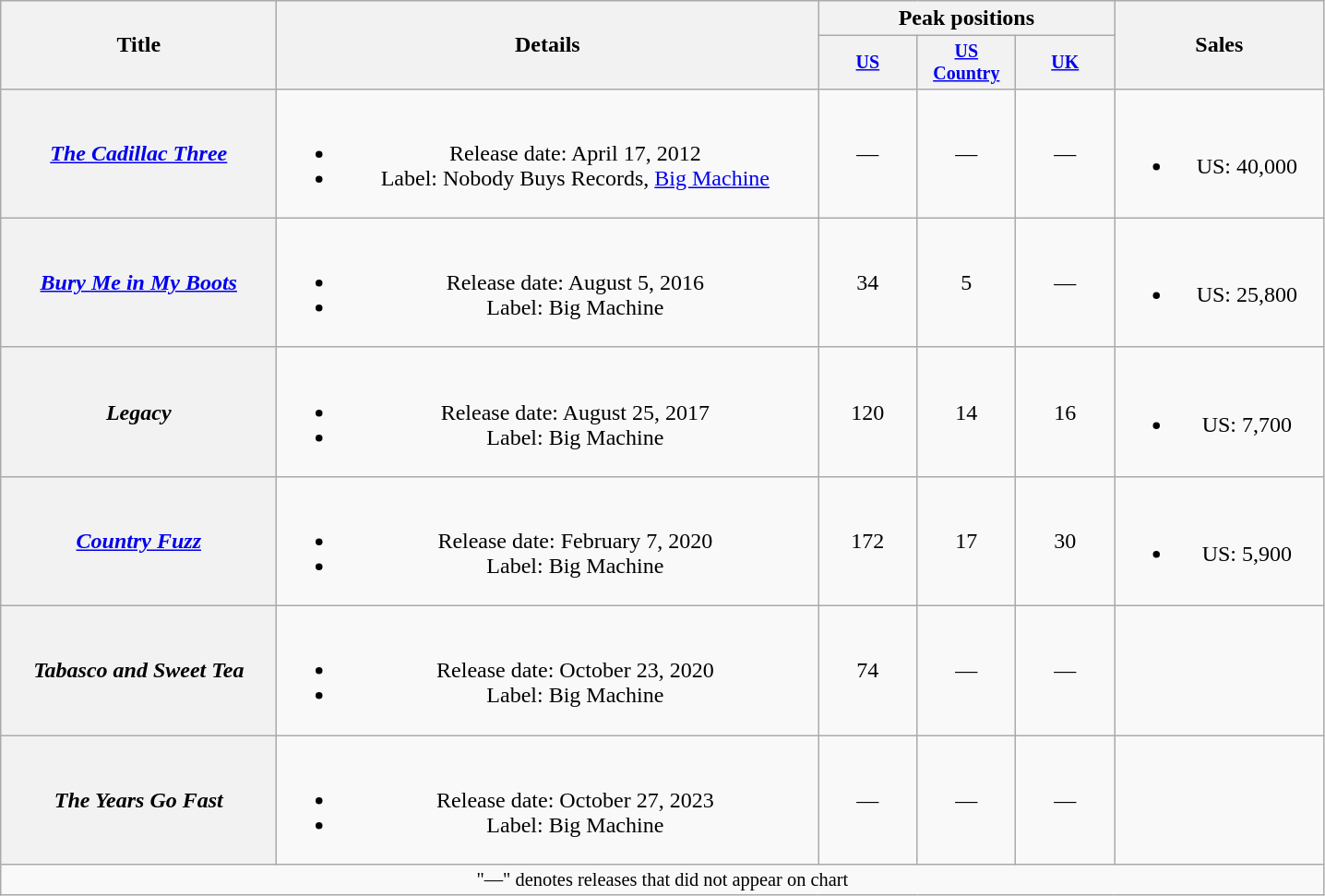<table class="wikitable plainrowheaders" style="text-align:center;">
<tr>
<th rowspan="2" style="width:12em;">Title</th>
<th rowspan="2" style="width:24em;">Details</th>
<th colspan="3">Peak positions</th>
<th rowspan="2" style="width:9em;">Sales</th>
</tr>
<tr style="font-size:smaller;">
<th style="width:65px;"><a href='#'>US</a><br></th>
<th style="width:65px;"><a href='#'>US Country</a><br></th>
<th style="width:65px;"><a href='#'>UK</a><br></th>
</tr>
<tr>
<th scope="row"><em><a href='#'>The Cadillac Three</a></em></th>
<td><br><ul><li>Release date: April 17, 2012</li><li>Label: Nobody Buys Records, <a href='#'>Big Machine</a></li></ul></td>
<td>—</td>
<td>—</td>
<td>—</td>
<td><br><ul><li>US: 40,000</li></ul></td>
</tr>
<tr>
<th scope="row"><em><a href='#'>Bury Me in My Boots</a></em></th>
<td><br><ul><li>Release date: August 5, 2016</li><li>Label: Big Machine</li></ul></td>
<td>34</td>
<td>5</td>
<td>—</td>
<td><br><ul><li>US: 25,800</li></ul></td>
</tr>
<tr>
<th scope="row"><em>Legacy</em></th>
<td><br><ul><li>Release date: August 25, 2017</li><li>Label: Big Machine</li></ul></td>
<td>120</td>
<td>14</td>
<td>16</td>
<td><br><ul><li>US: 7,700</li></ul></td>
</tr>
<tr>
<th scope="row"><em><a href='#'>Country Fuzz</a></em></th>
<td><br><ul><li>Release date: February 7, 2020</li><li>Label: Big Machine</li></ul></td>
<td>172</td>
<td>17</td>
<td>30</td>
<td><br><ul><li>US: 5,900</li></ul></td>
</tr>
<tr>
<th scope="row"><em>Tabasco and Sweet Tea</em></th>
<td><br><ul><li>Release date: October 23, 2020</li><li>Label: Big Machine</li></ul></td>
<td>74</td>
<td>—</td>
<td>—</td>
<td></td>
</tr>
<tr>
<th scope="row"><em>The Years Go Fast</em></th>
<td><br><ul><li>Release date: October 27, 2023</li><li>Label: Big Machine</li></ul></td>
<td>—</td>
<td>—</td>
<td>—</td>
<td></td>
</tr>
<tr>
<td colspan="7" style="font-size:85%">"—" denotes releases that did not appear on chart</td>
</tr>
</table>
